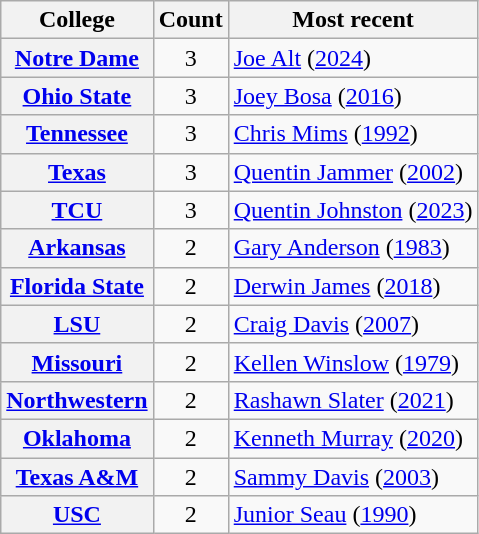<table class="wikitable sortable">
<tr>
<th scope="col">College</th>
<th scope="col">Count</th>
<th scope="col" class="unsortable">Most recent</th>
</tr>
<tr>
<th scope=row><a href='#'>Notre Dame</a></th>
<td align="center">3</td>
<td><a href='#'>Joe Alt</a> (<a href='#'>2024</a>)</td>
</tr>
<tr>
<th scope=row><a href='#'>Ohio State</a></th>
<td align="center">3</td>
<td><a href='#'>Joey Bosa</a> (<a href='#'>2016</a>)</td>
</tr>
<tr>
<th scope=row><a href='#'>Tennessee</a></th>
<td align="center">3</td>
<td><a href='#'>Chris Mims</a> (<a href='#'>1992</a>)</td>
</tr>
<tr>
<th scope=row><a href='#'>Texas</a></th>
<td align="center">3</td>
<td><a href='#'>Quentin Jammer</a> (<a href='#'>2002</a>)</td>
</tr>
<tr>
<th scope=row><a href='#'>TCU</a></th>
<td align="center">3</td>
<td><a href='#'>Quentin Johnston</a> (<a href='#'>2023</a>)</td>
</tr>
<tr>
<th scope=row><a href='#'>Arkansas</a></th>
<td align="center">2</td>
<td><a href='#'>Gary Anderson</a> (<a href='#'>1983</a>)</td>
</tr>
<tr>
<th scope=row><a href='#'>Florida State</a></th>
<td align="center">2</td>
<td><a href='#'>Derwin James</a> (<a href='#'>2018</a>)</td>
</tr>
<tr>
<th scope=row><a href='#'>LSU</a></th>
<td align="center">2</td>
<td><a href='#'>Craig Davis</a> (<a href='#'>2007</a>)</td>
</tr>
<tr>
<th scope=row><a href='#'>Missouri</a></th>
<td align="center">2</td>
<td><a href='#'>Kellen Winslow</a> (<a href='#'>1979</a>)</td>
</tr>
<tr>
<th scope=row><a href='#'>Northwestern</a></th>
<td align="center">2</td>
<td><a href='#'>Rashawn Slater</a> (<a href='#'>2021</a>)</td>
</tr>
<tr>
<th scope=row><a href='#'>Oklahoma</a></th>
<td align="center">2</td>
<td><a href='#'>Kenneth Murray</a> (<a href='#'>2020</a>)</td>
</tr>
<tr>
<th scope=row><a href='#'>Texas A&M</a></th>
<td align="center">2</td>
<td><a href='#'>Sammy Davis</a> (<a href='#'>2003</a>)</td>
</tr>
<tr>
<th scope=row><a href='#'>USC</a></th>
<td align="center">2</td>
<td><a href='#'>Junior Seau</a> (<a href='#'>1990</a>)</td>
</tr>
</table>
